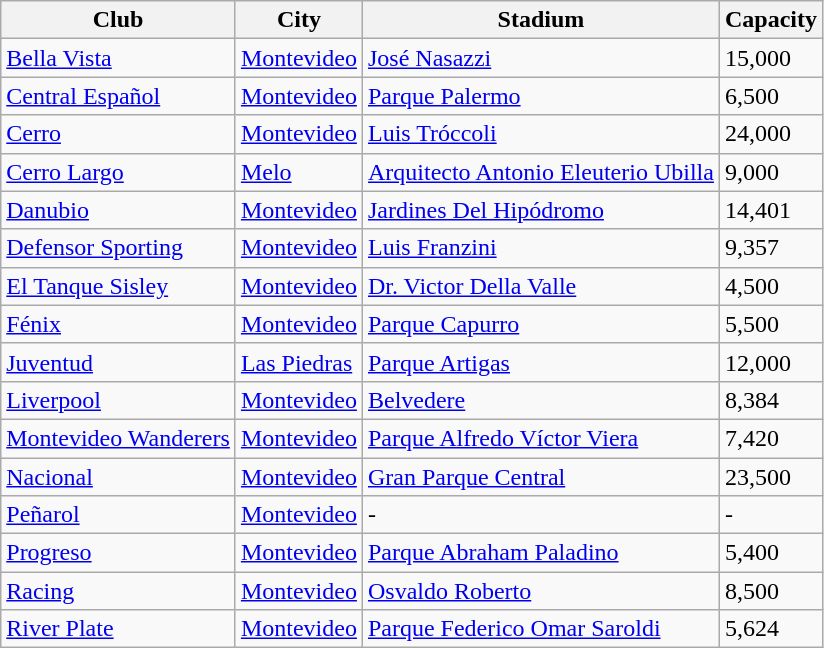<table class="wikitable sortable">
<tr>
<th>Club</th>
<th>City</th>
<th>Stadium</th>
<th>Capacity</th>
</tr>
<tr>
<td><a href='#'>Bella Vista</a></td>
<td><a href='#'>Montevideo</a></td>
<td><a href='#'>José Nasazzi</a></td>
<td>15,000</td>
</tr>
<tr>
<td><a href='#'>Central Español</a></td>
<td><a href='#'>Montevideo</a></td>
<td><a href='#'>Parque Palermo</a></td>
<td>6,500</td>
</tr>
<tr>
<td><a href='#'>Cerro</a></td>
<td><a href='#'>Montevideo</a></td>
<td><a href='#'>Luis Tróccoli</a></td>
<td>24,000</td>
</tr>
<tr>
<td><a href='#'>Cerro Largo</a></td>
<td><a href='#'>Melo</a></td>
<td><a href='#'>Arquitecto Antonio Eleuterio Ubilla</a></td>
<td>9,000</td>
</tr>
<tr>
<td><a href='#'>Danubio</a></td>
<td><a href='#'>Montevideo</a></td>
<td><a href='#'>Jardines Del Hipódromo</a></td>
<td>14,401</td>
</tr>
<tr>
<td><a href='#'>Defensor Sporting</a></td>
<td><a href='#'>Montevideo</a></td>
<td><a href='#'>Luis Franzini</a></td>
<td>9,357</td>
</tr>
<tr>
<td><a href='#'>El Tanque Sisley</a></td>
<td><a href='#'>Montevideo</a></td>
<td><a href='#'>Dr. Victor Della Valle</a></td>
<td>4,500</td>
</tr>
<tr>
<td><a href='#'>Fénix</a></td>
<td><a href='#'>Montevideo</a></td>
<td><a href='#'>Parque Capurro</a></td>
<td>5,500</td>
</tr>
<tr>
<td><a href='#'>Juventud</a></td>
<td><a href='#'>Las Piedras</a></td>
<td><a href='#'>Parque Artigas</a></td>
<td>12,000</td>
</tr>
<tr>
<td><a href='#'>Liverpool</a></td>
<td><a href='#'>Montevideo</a></td>
<td><a href='#'>Belvedere</a></td>
<td>8,384</td>
</tr>
<tr>
<td><a href='#'>Montevideo Wanderers</a></td>
<td><a href='#'>Montevideo</a></td>
<td><a href='#'>Parque Alfredo Víctor Viera</a></td>
<td>7,420</td>
</tr>
<tr>
<td><a href='#'>Nacional</a></td>
<td><a href='#'>Montevideo</a></td>
<td><a href='#'>Gran Parque Central</a></td>
<td>23,500</td>
</tr>
<tr>
<td><a href='#'>Peñarol</a></td>
<td><a href='#'>Montevideo</a></td>
<td>-</td>
<td>-</td>
</tr>
<tr>
<td><a href='#'>Progreso</a></td>
<td><a href='#'>Montevideo</a></td>
<td><a href='#'>Parque Abraham Paladino</a></td>
<td>5,400</td>
</tr>
<tr>
<td><a href='#'>Racing</a></td>
<td><a href='#'>Montevideo</a></td>
<td><a href='#'>Osvaldo Roberto</a></td>
<td>8,500</td>
</tr>
<tr>
<td><a href='#'>River Plate</a></td>
<td><a href='#'>Montevideo</a></td>
<td><a href='#'>Parque Federico Omar Saroldi</a></td>
<td>5,624</td>
</tr>
</table>
